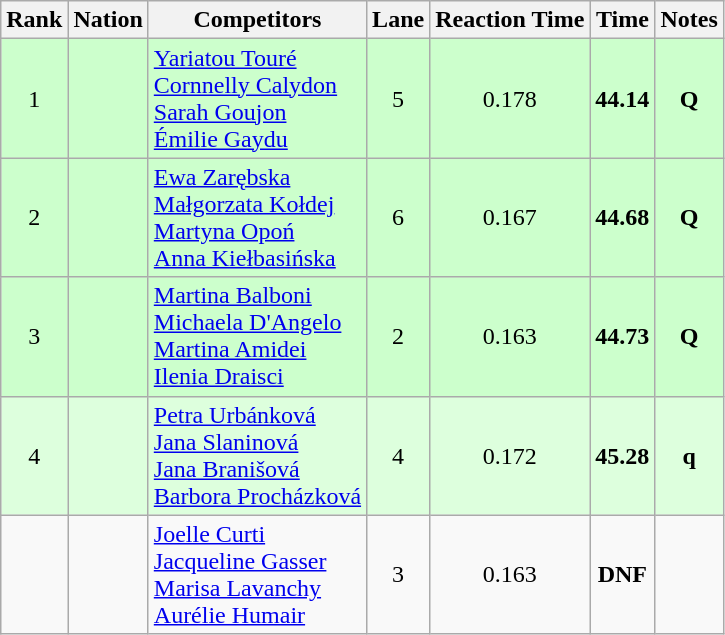<table class="wikitable sortable" style="text-align:center">
<tr>
<th>Rank</th>
<th>Nation</th>
<th>Competitors</th>
<th>Lane</th>
<th>Reaction Time</th>
<th>Time</th>
<th>Notes</th>
</tr>
<tr bgcolor=ccffcc>
<td>1</td>
<td align=left></td>
<td align=left><a href='#'>Yariatou Touré</a><br><a href='#'>Cornnelly Calydon</a><br><a href='#'>Sarah Goujon</a><br><a href='#'>Émilie Gaydu</a></td>
<td>5</td>
<td>0.178</td>
<td><strong>44.14</strong></td>
<td><strong>Q</strong></td>
</tr>
<tr bgcolor=ccffcc>
<td>2</td>
<td align=left></td>
<td align=left><a href='#'>Ewa Zarębska</a><br><a href='#'>Małgorzata Kołdej</a><br><a href='#'>Martyna Opoń</a><br><a href='#'>Anna Kiełbasińska</a></td>
<td>6</td>
<td>0.167</td>
<td><strong>44.68</strong></td>
<td><strong>Q</strong></td>
</tr>
<tr bgcolor=ccffcc>
<td>3</td>
<td align=left></td>
<td align=left><a href='#'>Martina Balboni</a><br><a href='#'>Michaela D'Angelo</a><br><a href='#'>Martina Amidei</a><br><a href='#'>Ilenia Draisci</a></td>
<td>2</td>
<td>0.163</td>
<td><strong>44.73</strong></td>
<td><strong>Q</strong></td>
</tr>
<tr bgcolor=ddffdd>
<td>4</td>
<td align=left></td>
<td align=left><a href='#'>Petra Urbánková</a><br><a href='#'>Jana Slaninová</a><br><a href='#'>Jana Branišová</a><br><a href='#'>Barbora Procházková</a></td>
<td>4</td>
<td>0.172</td>
<td><strong>45.28</strong></td>
<td><strong>q</strong></td>
</tr>
<tr>
<td></td>
<td align=left></td>
<td align=left><a href='#'>Joelle Curti</a><br><a href='#'>Jacqueline Gasser</a><br><a href='#'>Marisa Lavanchy</a><br><a href='#'>Aurélie Humair</a></td>
<td>3</td>
<td>0.163</td>
<td><strong>DNF</strong></td>
<td></td>
</tr>
</table>
